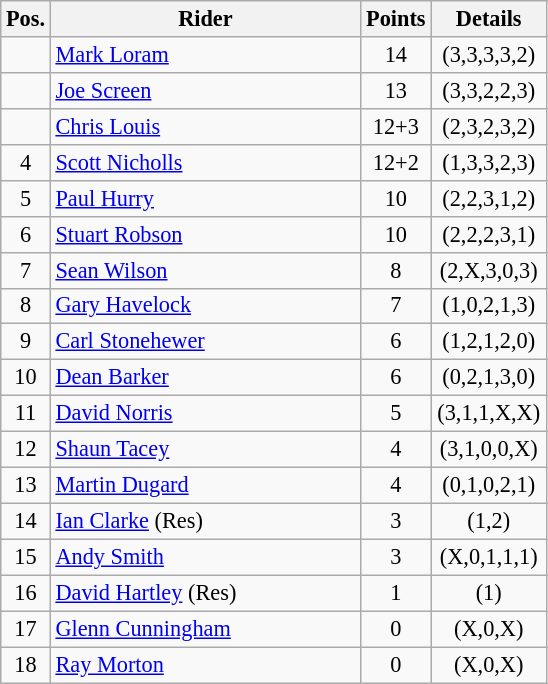<table class=wikitable style="font-size:93%;">
<tr>
<th width=25px>Pos.</th>
<th width=200px>Rider</th>
<th width=40px>Points</th>
<th width=70px>Details</th>
</tr>
<tr align=center>
<td></td>
<td align=left><a href='#'>Mark Loram</a></td>
<td>14</td>
<td>(3,3,3,3,2)</td>
</tr>
<tr align=center>
<td></td>
<td align=left><a href='#'>Joe Screen</a></td>
<td>13</td>
<td>(3,3,2,2,3)</td>
</tr>
<tr align=center>
<td></td>
<td align=left><a href='#'>Chris Louis</a></td>
<td>12+3</td>
<td>(2,3,2,3,2)</td>
</tr>
<tr align=center>
<td>4</td>
<td align=left><a href='#'>Scott Nicholls</a></td>
<td>12+2</td>
<td>(1,3,3,2,3)</td>
</tr>
<tr align=center>
<td>5</td>
<td align=left><a href='#'>Paul Hurry</a></td>
<td>10</td>
<td>(2,2,3,1,2)</td>
</tr>
<tr align=center>
<td>6</td>
<td align=left><a href='#'>Stuart Robson</a></td>
<td>10</td>
<td>(2,2,2,3,1)</td>
</tr>
<tr align=center>
<td>7</td>
<td align=left><a href='#'>Sean Wilson</a></td>
<td>8</td>
<td>(2,X,3,0,3)</td>
</tr>
<tr align=center>
<td>8</td>
<td align=left><a href='#'>Gary Havelock</a></td>
<td>7</td>
<td>(1,0,2,1,3)</td>
</tr>
<tr align=center>
<td>9</td>
<td align=left><a href='#'>Carl Stonehewer</a></td>
<td>6</td>
<td>(1,2,1,2,0)</td>
</tr>
<tr align=center>
<td>10</td>
<td align=left><a href='#'>Dean Barker</a></td>
<td>6</td>
<td>(0,2,1,3,0)</td>
</tr>
<tr align=center>
<td>11</td>
<td align=left><a href='#'>David Norris</a></td>
<td>5</td>
<td>(3,1,1,X,X)</td>
</tr>
<tr align=center>
<td>12</td>
<td align=left><a href='#'>Shaun Tacey</a></td>
<td>4</td>
<td>(3,1,0,0,X)</td>
</tr>
<tr align=center>
<td>13</td>
<td align=left><a href='#'>Martin Dugard</a></td>
<td>4</td>
<td>(0,1,0,2,1)</td>
</tr>
<tr align=center>
<td>14</td>
<td align=left><a href='#'>Ian Clarke</a> (Res)</td>
<td>3</td>
<td>(1,2)</td>
</tr>
<tr align=center>
<td>15</td>
<td align=left><a href='#'>Andy Smith</a></td>
<td>3</td>
<td>(X,0,1,1,1)</td>
</tr>
<tr align=center>
<td>16</td>
<td align=left><a href='#'>David Hartley</a> (Res)</td>
<td>1</td>
<td>(1)</td>
</tr>
<tr align=center>
<td>17</td>
<td align=left><a href='#'>Glenn Cunningham</a></td>
<td>0</td>
<td>(X,0,X)</td>
</tr>
<tr align=center>
<td>18</td>
<td align=left><a href='#'>Ray Morton</a></td>
<td>0</td>
<td>(X,0,X)</td>
</tr>
</table>
